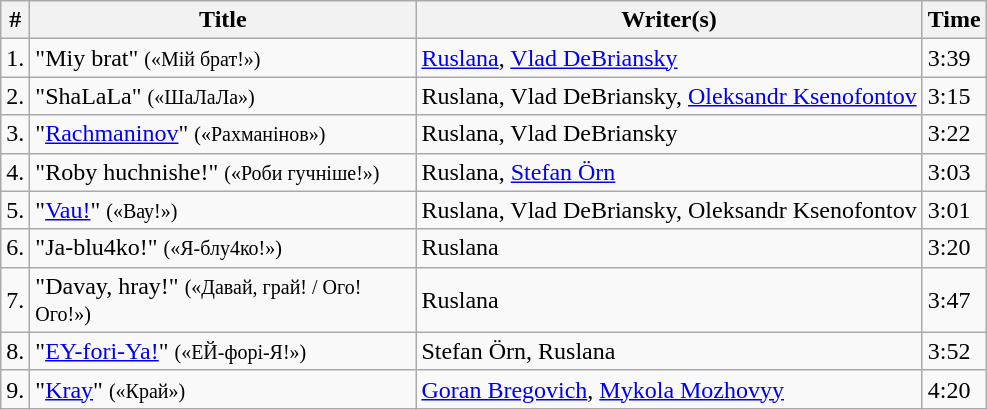<table class="wikitable">
<tr>
<th>#</th>
<th width="250">Title</th>
<th>Writer(s)</th>
<th>Time</th>
</tr>
<tr>
<td>1.</td>
<td>"Miy brat" <small>(«Мій брат!»)</small></td>
<td><a href='#'>Ruslana</a>, <a href='#'>Vlad DeBriansky</a></td>
<td>3:39</td>
</tr>
<tr>
<td>2.</td>
<td>"ShaLaLa" <small>(«ШаЛаЛа»)</small></td>
<td>Ruslana, Vlad DeBriansky, <a href='#'>Oleksandr Ksenofontov</a></td>
<td>3:15</td>
</tr>
<tr>
<td>3.</td>
<td>"<a href='#'>Rachmaninov</a>" <small>(«Рахманінов»)</small></td>
<td>Ruslana, Vlad DeBriansky</td>
<td>3:22</td>
</tr>
<tr>
<td>4.</td>
<td>"Roby huchnishe!" <small>(«Роби гучніше!»)</small></td>
<td>Ruslana, <a href='#'>Stefan Örn</a></td>
<td>3:03</td>
</tr>
<tr>
<td>5.</td>
<td>"<a href='#'>Vau!</a>" <small>(«Вау!»)</small></td>
<td>Ruslana, Vlad DeBriansky, Oleksandr Ksenofontov</td>
<td>3:01</td>
</tr>
<tr>
<td>6.</td>
<td>"Ja-blu4ko!" <small>(«Я-блу4ко!»)</small></td>
<td>Ruslana</td>
<td>3:20</td>
</tr>
<tr>
<td>7.</td>
<td>"Davay, hray!" <small>(«Давай, грай! / Ого! Ого!»)</small></td>
<td>Ruslana</td>
<td>3:47</td>
</tr>
<tr>
<td>8.</td>
<td>"<a href='#'>EY-fori-Ya!</a>" <small>(«ЕЙ-форі-Я!»)</small></td>
<td>Stefan Örn, Ruslana</td>
<td>3:52</td>
</tr>
<tr>
<td>9.</td>
<td>"<a href='#'>Kray</a>" <small>(«Край»)</small></td>
<td><a href='#'>Goran Bregovich</a>, <a href='#'>Mykola Mozhovyy</a></td>
<td>4:20</td>
</tr>
</table>
